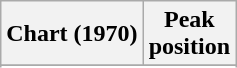<table class="wikitable sortable plainrowheaders" style="text-align:center">
<tr>
<th>Chart (1970)</th>
<th>Peak<br>position</th>
</tr>
<tr>
</tr>
<tr>
</tr>
<tr>
</tr>
<tr>
</tr>
<tr>
</tr>
<tr>
</tr>
<tr>
</tr>
</table>
